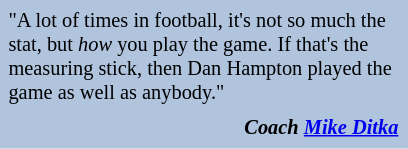<table class="toccolours" style="float: left; margin-left: 1em; margin-right: 2em; font-size: 85%; background:lightsteelblue; width:20em;" cellspacing="5">
<tr>
<td style="text-align: left;">"A lot of times in football, it's not so much the stat, but <em>how</em> you play the game. If that's the measuring stick, then Dan Hampton played the game as well as anybody."</td>
</tr>
<tr>
<td style="text-align: right;"><strong><em>Coach <a href='#'>Mike Ditka</a><strong></td>
</tr>
</table>
